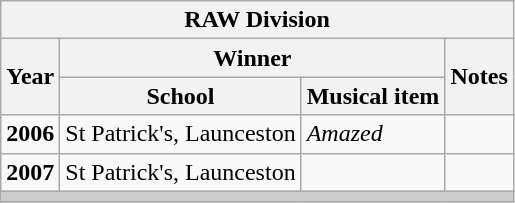<table class="wikitable sortable">
<tr>
<th colspan=8>RAW Division</th>
</tr>
<tr>
<th rowspan=2>Year</th>
<th colspan=2>Winner</th>
<th rowspan=2>Notes</th>
</tr>
<tr>
<th>School</th>
<th>Musical item</th>
</tr>
<tr>
<td><strong>2006</strong></td>
<td>St Patrick's, Launceston</td>
<td><em>Amazed</em></td>
<td></td>
</tr>
<tr>
<td><strong>2007</strong></td>
<td>St Patrick's, Launceston</td>
<td></td>
<td></td>
</tr>
<tr>
<th colspan=8 style="background: #cccccc;"></th>
</tr>
</table>
